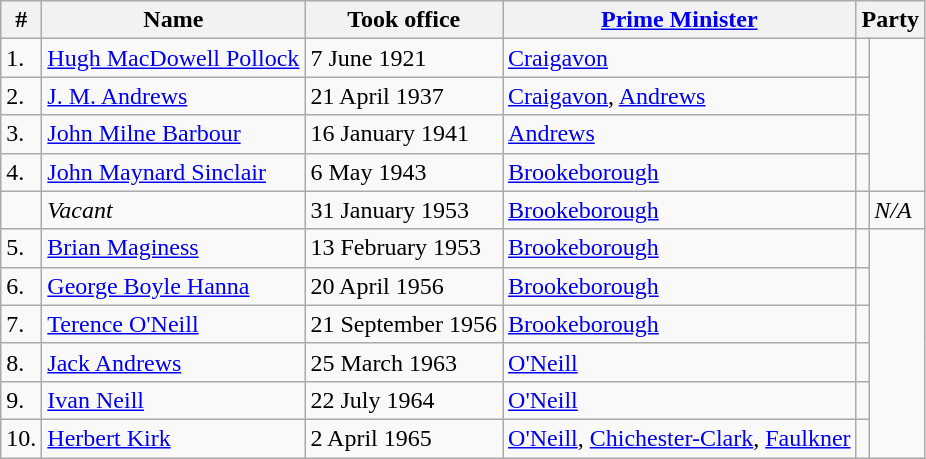<table class="wikitable">
<tr>
<th>#</th>
<th>Name</th>
<th>Took office</th>
<th><a href='#'>Prime Minister</a></th>
<th colspan=2>Party</th>
</tr>
<tr>
<td>1.</td>
<td><a href='#'>Hugh MacDowell Pollock</a></td>
<td>7 June 1921</td>
<td><a href='#'>Craigavon</a></td>
<td></td>
</tr>
<tr>
<td>2.</td>
<td><a href='#'>J. M. Andrews</a></td>
<td>21 April 1937</td>
<td><a href='#'>Craigavon</a>, <a href='#'>Andrews</a></td>
<td></td>
</tr>
<tr>
<td>3.</td>
<td><a href='#'>John Milne Barbour</a></td>
<td>16 January 1941</td>
<td><a href='#'>Andrews</a></td>
<td></td>
</tr>
<tr>
<td>4.</td>
<td><a href='#'>John Maynard Sinclair</a></td>
<td>6 May 1943</td>
<td><a href='#'>Brookeborough</a></td>
<td></td>
</tr>
<tr>
<td></td>
<td><em>Vacant</em></td>
<td>31 January 1953</td>
<td><a href='#'>Brookeborough</a></td>
<td></td>
<td><em>N/A</em></td>
</tr>
<tr>
<td>5.</td>
<td><a href='#'>Brian Maginess</a></td>
<td>13 February 1953</td>
<td><a href='#'>Brookeborough</a></td>
<td></td>
</tr>
<tr>
<td>6.</td>
<td><a href='#'>George Boyle Hanna</a></td>
<td>20 April 1956</td>
<td><a href='#'>Brookeborough</a></td>
<td></td>
</tr>
<tr>
<td>7.</td>
<td><a href='#'>Terence O'Neill</a></td>
<td>21 September 1956</td>
<td><a href='#'>Brookeborough</a></td>
<td></td>
</tr>
<tr>
<td>8.</td>
<td><a href='#'>Jack Andrews</a></td>
<td>25 March 1963</td>
<td><a href='#'>O'Neill</a></td>
<td></td>
</tr>
<tr>
<td>9.</td>
<td><a href='#'>Ivan Neill</a></td>
<td>22 July 1964</td>
<td><a href='#'>O'Neill</a></td>
<td></td>
</tr>
<tr>
<td>10.</td>
<td><a href='#'>Herbert Kirk</a></td>
<td>2 April 1965</td>
<td><a href='#'>O'Neill</a>, <a href='#'>Chichester-Clark</a>, <a href='#'>Faulkner</a></td>
<td></td>
</tr>
</table>
